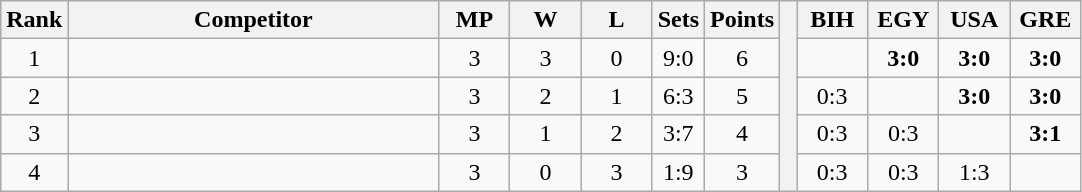<table class="wikitable" style="text-align:center">
<tr>
<th>Rank</th>
<th style="width:15em">Competitor</th>
<th style="width:2.5em">MP</th>
<th style="width:2.5em">W</th>
<th style="width:2.5em">L</th>
<th>Sets</th>
<th style="width:2.5em">Points</th>
<th rowspan="5"> </th>
<th style="width:2.5em">BIH</th>
<th style="width:2.5em">EGY</th>
<th style="width:2.5em">USA</th>
<th style="width:2.5em">GRE</th>
</tr>
<tr>
<td>1</td>
<td style="text-align:left"></td>
<td>3</td>
<td>3</td>
<td>0</td>
<td>9:0</td>
<td>6</td>
<td></td>
<td><strong>3:0</strong></td>
<td><strong>3:0</strong></td>
<td><strong>3:0</strong></td>
</tr>
<tr>
<td>2</td>
<td style="text-align:left"></td>
<td>3</td>
<td>2</td>
<td>1</td>
<td>6:3</td>
<td>5</td>
<td>0:3</td>
<td></td>
<td><strong>3:0</strong></td>
<td><strong>3:0</strong></td>
</tr>
<tr>
<td>3</td>
<td style="text-align:left"></td>
<td>3</td>
<td>1</td>
<td>2</td>
<td>3:7</td>
<td>4</td>
<td>0:3</td>
<td>0:3</td>
<td></td>
<td><strong>3:1</strong></td>
</tr>
<tr>
<td>4</td>
<td style="text-align:left"></td>
<td>3</td>
<td>0</td>
<td>3</td>
<td>1:9</td>
<td>3</td>
<td>0:3</td>
<td>0:3</td>
<td>1:3</td>
<td></td>
</tr>
</table>
